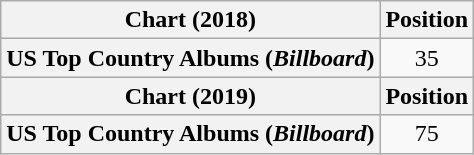<table class="wikitable plainrowheaders" style="text-align:center">
<tr>
<th scope="col">Chart (2018)</th>
<th scope="col">Position</th>
</tr>
<tr>
<th scope="row">US Top Country Albums (<em>Billboard</em>)</th>
<td>35</td>
</tr>
<tr>
<th scope="col">Chart (2019)</th>
<th scope="col">Position</th>
</tr>
<tr>
<th scope="row">US Top Country Albums (<em>Billboard</em>)</th>
<td>75</td>
</tr>
</table>
